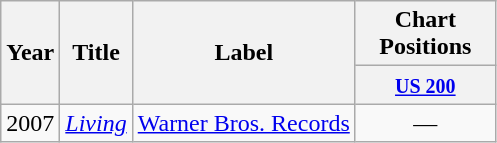<table class="wikitable">
<tr>
<th rowspan="2">Year</th>
<th rowspan="2">Title</th>
<th rowspan="2">Label</th>
<th colspan="1">Chart Positions</th>
</tr>
<tr>
<th width="86"><small><a href='#'>US 200</a></small></th>
</tr>
<tr>
<td>2007</td>
<td><em><a href='#'>Living</a></em></td>
<td><a href='#'>Warner Bros. Records</a></td>
<td align="center">—</td>
</tr>
</table>
